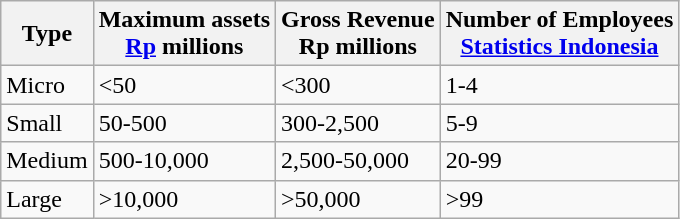<table class="wikitable">
<tr>
<th>Type</th>
<th>Maximum assets<br><a href='#'>Rp</a> millions</th>
<th>Gross Revenue<br>Rp millions</th>
<th>Number of Employees<br><a href='#'>Statistics Indonesia</a></th>
</tr>
<tr>
<td>Micro</td>
<td><50</td>
<td><300</td>
<td>1-4</td>
</tr>
<tr>
<td>Small</td>
<td>50-500</td>
<td>300-2,500</td>
<td>5-9</td>
</tr>
<tr>
<td>Medium</td>
<td>500-10,000</td>
<td>2,500-50,000</td>
<td>20-99</td>
</tr>
<tr>
<td>Large</td>
<td>>10,000</td>
<td>>50,000</td>
<td>>99</td>
</tr>
</table>
